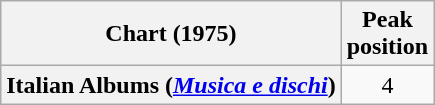<table class="wikitable plainrowheaders" style="text-align:center">
<tr>
<th scope="col">Chart (1975)</th>
<th scope="col">Peak<br>position</th>
</tr>
<tr>
<th scope="row">Italian Albums (<em><a href='#'>Musica e dischi</a></em>)</th>
<td>4</td>
</tr>
</table>
